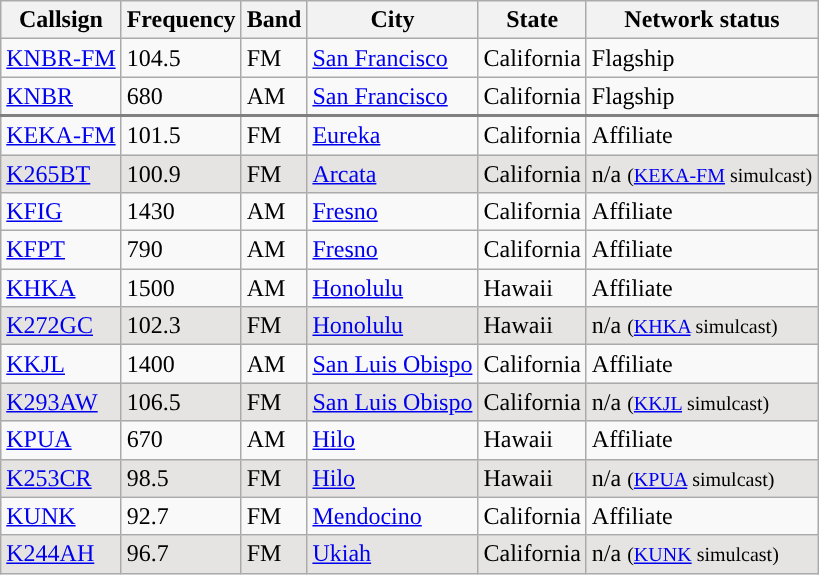<table class="wikitable sortable">
<tr>
<th>Callsign</th>
<th>Frequency</th>
<th>Band</th>
<th>City</th>
<th>State</th>
<th>Network status</th>
</tr>
<tr>
<td><a href='#'>KNBR-FM</a></td>
<td data-sort-value=104500>104.5</td>
<td>FM</td>
<td><a href='#'>San Francisco</a></td>
<td>California</td>
<td>Flagship</td>
</tr>
<tr style="border-bottom: 2px solid grey">
<td><a href='#'>KNBR</a></td>
<td data-sort-value=000680>680</td>
<td>AM</td>
<td><a href='#'>San Francisco</a></td>
<td>California</td>
<td>Flagship</td>
</tr>
<tr>
<td><a href='#'>KEKA-FM</a></td>
<td data-sort-value=101500>101.5</td>
<td>FM</td>
<td><a href='#'>Eureka</a></td>
<td>California</td>
<td>Affiliate</td>
</tr>
<tr style="background:#E5E4E2">
<td><a href='#'>K265BT</a></td>
<td data-sort-value=100990>100.9</td>
<td>FM</td>
<td><a href='#'>Arcata</a></td>
<td>California</td>
<td>n/a <small>(<a href='#'>KEKA-FM</a> simulcast)</small></td>
</tr>
<tr>
<td><a href='#'>KFIG</a></td>
<td data-sort-value=001430>1430</td>
<td>AM</td>
<td><a href='#'>Fresno</a></td>
<td>California</td>
<td>Affiliate</td>
</tr>
<tr>
<td><a href='#'>KFPT</a></td>
<td data-sort-value=000790>790</td>
<td>AM</td>
<td><a href='#'>Fresno</a></td>
<td>California</td>
<td>Affiliate</td>
</tr>
<tr>
<td><a href='#'>KHKA</a></td>
<td data-sort-value=001500>1500</td>
<td>AM</td>
<td><a href='#'>Honolulu</a></td>
<td>Hawaii</td>
<td>Affiliate</td>
</tr>
<tr style="background:#E5E4E2">
<td><a href='#'>K272GC</a></td>
<td data-sort-value=102390>102.3</td>
<td>FM</td>
<td><a href='#'>Honolulu</a></td>
<td>Hawaii</td>
<td>n/a <small>(<a href='#'>KHKA</a> simulcast)</small></td>
</tr>
<tr>
<td><a href='#'>KKJL</a></td>
<td data-sort-value=001400>1400</td>
<td>AM</td>
<td><a href='#'>San Luis Obispo</a></td>
<td>California</td>
<td>Affiliate</td>
</tr>
<tr style="background:#E5E4E2">
<td><a href='#'>K293AW</a></td>
<td data-sort-value=106590>106.5</td>
<td>FM</td>
<td><a href='#'>San Luis Obispo</a></td>
<td>California</td>
<td>n/a <small>(<a href='#'>KKJL</a> simulcast)</small></td>
</tr>
<tr>
<td><a href='#'>KPUA</a></td>
<td data-sort-value=000670>670</td>
<td>AM</td>
<td><a href='#'>Hilo</a></td>
<td>Hawaii</td>
<td>Affiliate</td>
</tr>
<tr style="background:#E5E4E2">
<td><a href='#'>K253CR</a></td>
<td data-sort-value=098590>98.5</td>
<td>FM</td>
<td><a href='#'>Hilo</a></td>
<td>Hawaii</td>
<td>n/a <small>(<a href='#'>KPUA</a> simulcast)</small></td>
</tr>
<tr>
<td><a href='#'>KUNK</a></td>
<td data-sort-value=092700>92.7</td>
<td>FM</td>
<td><a href='#'>Mendocino</a></td>
<td>California</td>
<td>Affiliate</td>
</tr>
<tr style="background:#E5E4E2">
<td><a href='#'>K244AH</a></td>
<td data-sort-value=096790>96.7</td>
<td>FM</td>
<td><a href='#'>Ukiah</a></td>
<td>California</td>
<td>n/a <small>(<a href='#'>KUNK</a> simulcast)</small></td>
</tr>
</table>
